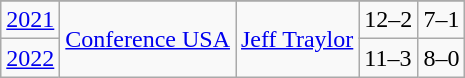<table class="wikitable">
<tr>
</tr>
<tr>
<td><a href='#'>2021</a></td>
<td rowspan=2><a href='#'>Conference USA</a></td>
<td rowspan=2><a href='#'>Jeff Traylor</a></td>
<td>12–2</td>
<td>7–1</td>
</tr>
<tr>
<td><a href='#'>2022</a></td>
<td>11–3</td>
<td>8–0</td>
</tr>
</table>
